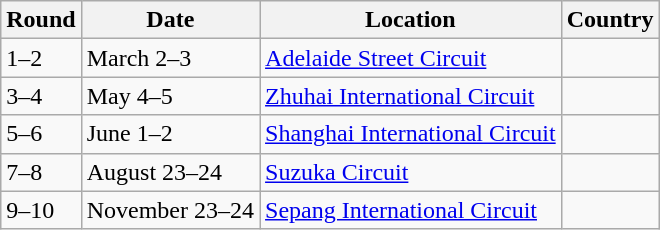<table class="wikitable">
<tr>
<th>Round</th>
<th>Date</th>
<th>Location</th>
<th>Country</th>
</tr>
<tr>
<td>1–2</td>
<td>March 2–3</td>
<td><a href='#'>Adelaide Street Circuit</a></td>
<td></td>
</tr>
<tr>
<td>3–4</td>
<td>May 4–5</td>
<td><a href='#'>Zhuhai International Circuit</a></td>
<td></td>
</tr>
<tr>
<td>5–6</td>
<td>June 1–2</td>
<td><a href='#'>Shanghai International Circuit</a></td>
<td></td>
</tr>
<tr>
<td>7–8</td>
<td>August 23–24</td>
<td><a href='#'>Suzuka Circuit</a></td>
<td></td>
</tr>
<tr>
<td>9–10</td>
<td>November 23–24</td>
<td><a href='#'>Sepang International Circuit</a></td>
<td></td>
</tr>
</table>
